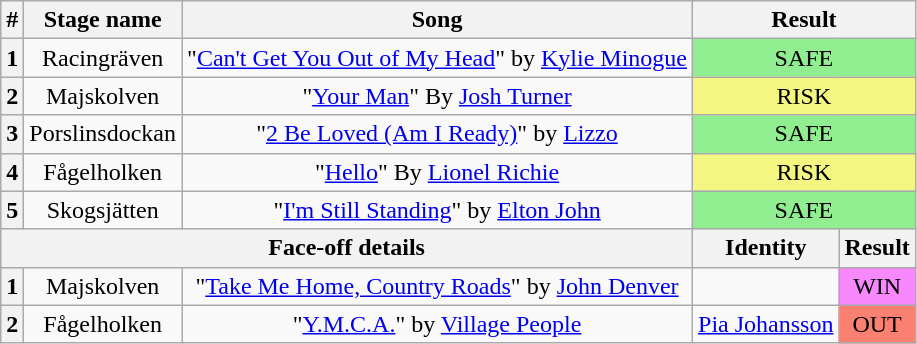<table class="wikitable plainrowheaders" style="text-align: center;">
<tr>
<th>#</th>
<th>Stage name</th>
<th>Song</th>
<th colspan=2>Result</th>
</tr>
<tr>
<th>1</th>
<td>Racingräven</td>
<td>"<a href='#'>Can't Get You Out of My Head</a>" by <a href='#'>Kylie Minogue</a></td>
<td colspan=2 bgcolor=lightgreen>SAFE</td>
</tr>
<tr>
<th>2</th>
<td>Majskolven</td>
<td>"<a href='#'>Your Man</a>" By <a href='#'>Josh Turner</a></td>
<td colspan=2 bgcolor="#F3F781">RISK</td>
</tr>
<tr>
<th>3</th>
<td>Porslinsdockan</td>
<td>"<a href='#'>2 Be Loved (Am I Ready)</a>" by <a href='#'>Lizzo</a></td>
<td colspan=2 bgcolor=lightgreen>SAFE</td>
</tr>
<tr>
<th>4</th>
<td>Fågelholken</td>
<td>"<a href='#'>Hello</a>" By <a href='#'>Lionel Richie</a></td>
<td colspan=2 bgcolor="#F3F781">RISK</td>
</tr>
<tr>
<th>5</th>
<td>Skogsjätten</td>
<td>"<a href='#'>I'm Still Standing</a>" by <a href='#'>Elton John</a></td>
<td colspan=2 bgcolor=lightgreen>SAFE</td>
</tr>
<tr>
<th colspan="3">Face-off details</th>
<th>Identity</th>
<th>Result</th>
</tr>
<tr>
<th>1</th>
<td>Majskolven</td>
<td>"<a href='#'>Take Me Home, Country Roads</a>" by <a href='#'>John Denver</a></td>
<td></td>
<td bgcolor="#F888FD">WIN</td>
</tr>
<tr>
<th>2</th>
<td>Fågelholken</td>
<td>"<a href='#'>Y.M.C.A.</a>" by <a href='#'>Village People</a></td>
<td><a href='#'>Pia Johansson</a></td>
<td bgcolor=salmon>OUT</td>
</tr>
</table>
